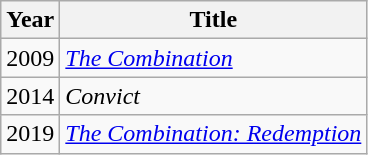<table class="wikitable">
<tr>
<th>Year</th>
<th>Title</th>
</tr>
<tr>
<td>2009</td>
<td><em><a href='#'>The Combination</a></em></td>
</tr>
<tr>
<td>2014</td>
<td><em>Convict</em></td>
</tr>
<tr>
<td>2019</td>
<td><em><a href='#'>The Combination: Redemption</a></em></td>
</tr>
</table>
